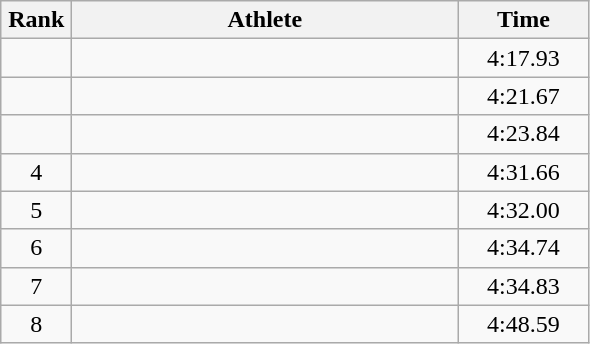<table class=wikitable style="text-align:center">
<tr>
<th width=40>Rank</th>
<th width=250>Athlete</th>
<th width=80>Time</th>
</tr>
<tr>
<td></td>
<td align=left></td>
<td>4:17.93</td>
</tr>
<tr>
<td></td>
<td align=left></td>
<td>4:21.67</td>
</tr>
<tr>
<td></td>
<td align=left></td>
<td>4:23.84</td>
</tr>
<tr>
<td>4</td>
<td align=left></td>
<td>4:31.66</td>
</tr>
<tr>
<td>5</td>
<td align=left></td>
<td>4:32.00</td>
</tr>
<tr>
<td>6</td>
<td align=left></td>
<td>4:34.74</td>
</tr>
<tr>
<td>7</td>
<td align=left></td>
<td>4:34.83</td>
</tr>
<tr>
<td>8</td>
<td align=left></td>
<td>4:48.59</td>
</tr>
</table>
